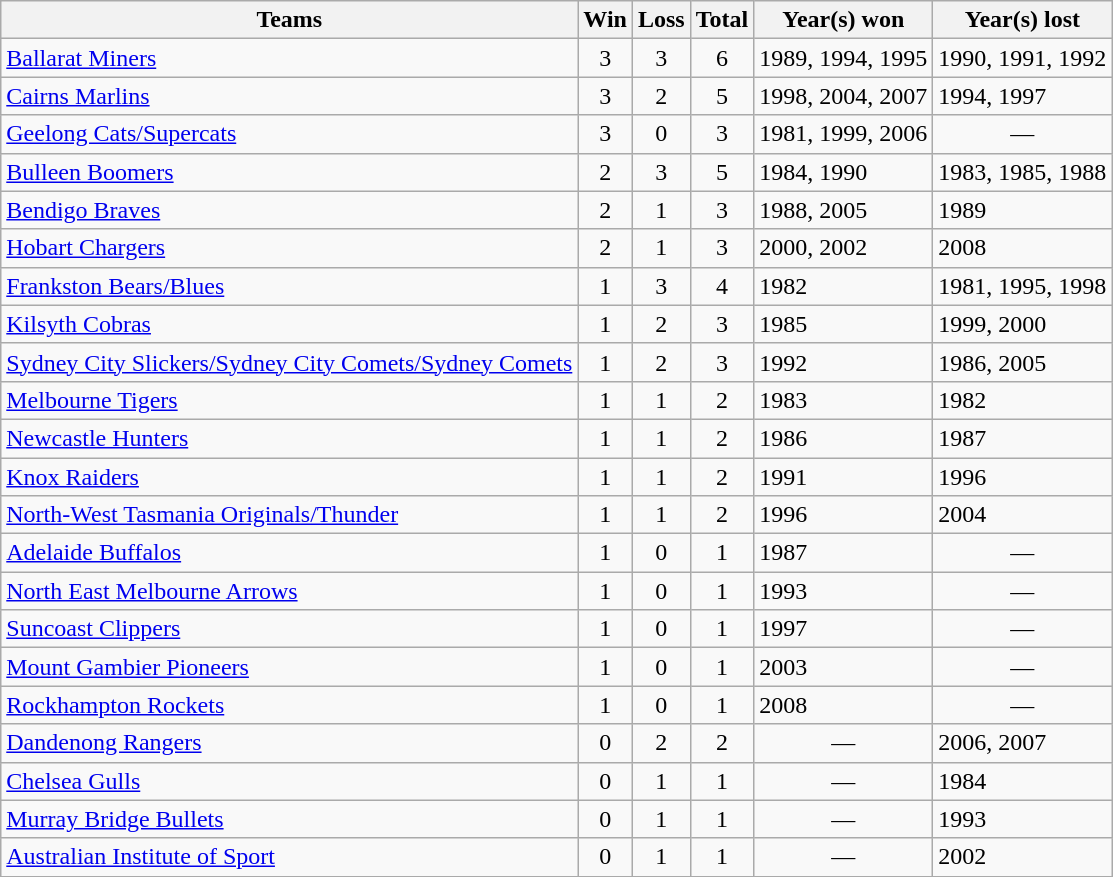<table class="wikitable sortable" style="text-align:center; font-size:100%">
<tr>
<th>Teams</th>
<th>Win</th>
<th>Loss</th>
<th>Total</th>
<th>Year(s) won</th>
<th>Year(s) lost</th>
</tr>
<tr>
<td style="text-align:left"><a href='#'>Ballarat Miners</a></td>
<td>3</td>
<td>3</td>
<td>6</td>
<td style="text-align:left">1989, 1994, 1995</td>
<td style="text-align:left">1990, 1991, 1992</td>
</tr>
<tr>
<td style="text-align:left"><a href='#'>Cairns Marlins</a></td>
<td>3</td>
<td>2</td>
<td>5</td>
<td style="text-align:left">1998, 2004, 2007</td>
<td style="text-align:left">1994, 1997</td>
</tr>
<tr>
<td style="text-align:left"><a href='#'>Geelong Cats/Supercats</a></td>
<td>3</td>
<td>0</td>
<td>3</td>
<td style="text-align:left">1981, 1999, 2006</td>
<td>—</td>
</tr>
<tr>
<td style="text-align:left"><a href='#'>Bulleen Boomers</a></td>
<td>2</td>
<td>3</td>
<td>5</td>
<td style="text-align:left">1984, 1990</td>
<td style="text-align:left">1983, 1985, 1988</td>
</tr>
<tr>
<td style="text-align:left"><a href='#'>Bendigo Braves</a></td>
<td>2</td>
<td>1</td>
<td>3</td>
<td style="text-align:left">1988, 2005</td>
<td style="text-align:left">1989</td>
</tr>
<tr>
<td style="text-align:left"><a href='#'>Hobart Chargers</a></td>
<td>2</td>
<td>1</td>
<td>3</td>
<td style="text-align:left">2000, 2002</td>
<td style="text-align:left">2008</td>
</tr>
<tr>
<td style="text-align:left"><a href='#'>Frankston Bears/Blues</a></td>
<td>1</td>
<td>3</td>
<td>4</td>
<td style="text-align:left">1982</td>
<td style="text-align:left">1981, 1995, 1998</td>
</tr>
<tr>
<td style="text-align:left"><a href='#'>Kilsyth Cobras</a></td>
<td>1</td>
<td>2</td>
<td>3</td>
<td style="text-align:left">1985</td>
<td style="text-align:left">1999, 2000</td>
</tr>
<tr>
<td style="text-align:left"><a href='#'>Sydney City Slickers/Sydney City Comets/Sydney Comets</a></td>
<td>1</td>
<td>2</td>
<td>3</td>
<td style="text-align:left">1992</td>
<td style="text-align:left">1986, 2005</td>
</tr>
<tr>
<td style="text-align:left"><a href='#'>Melbourne Tigers</a></td>
<td>1</td>
<td>1</td>
<td>2</td>
<td style="text-align:left">1983</td>
<td style="text-align:left">1982</td>
</tr>
<tr>
<td style="text-align:left"><a href='#'>Newcastle Hunters</a></td>
<td>1</td>
<td>1</td>
<td>2</td>
<td style="text-align:left">1986</td>
<td style="text-align:left">1987</td>
</tr>
<tr>
<td style="text-align:left"><a href='#'>Knox Raiders</a></td>
<td>1</td>
<td>1</td>
<td>2</td>
<td style="text-align:left">1991</td>
<td style="text-align:left">1996</td>
</tr>
<tr>
<td style="text-align:left"><a href='#'>North-West Tasmania Originals/Thunder</a></td>
<td>1</td>
<td>1</td>
<td>2</td>
<td style="text-align:left">1996</td>
<td style="text-align:left">2004</td>
</tr>
<tr>
<td style="text-align:left"><a href='#'>Adelaide Buffalos</a></td>
<td>1</td>
<td>0</td>
<td>1</td>
<td style="text-align:left">1987</td>
<td>—</td>
</tr>
<tr>
<td style="text-align:left"><a href='#'>North East Melbourne Arrows</a></td>
<td>1</td>
<td>0</td>
<td>1</td>
<td style="text-align:left">1993</td>
<td>—</td>
</tr>
<tr>
<td style="text-align:left"><a href='#'>Suncoast Clippers</a></td>
<td>1</td>
<td>0</td>
<td>1</td>
<td style="text-align:left">1997</td>
<td>—</td>
</tr>
<tr>
<td style="text-align:left"><a href='#'>Mount Gambier Pioneers</a></td>
<td>1</td>
<td>0</td>
<td>1</td>
<td style="text-align:left">2003</td>
<td>—</td>
</tr>
<tr>
<td style="text-align:left"><a href='#'>Rockhampton Rockets</a></td>
<td>1</td>
<td>0</td>
<td>1</td>
<td style="text-align:left">2008</td>
<td>—</td>
</tr>
<tr>
<td style="text-align:left"><a href='#'>Dandenong Rangers</a></td>
<td>0</td>
<td>2</td>
<td>2</td>
<td>—</td>
<td style="text-align:left">2006, 2007</td>
</tr>
<tr>
<td style="text-align:left"><a href='#'>Chelsea Gulls</a></td>
<td>0</td>
<td>1</td>
<td>1</td>
<td>—</td>
<td style="text-align:left">1984</td>
</tr>
<tr>
<td style="text-align:left"><a href='#'>Murray Bridge Bullets</a></td>
<td>0</td>
<td>1</td>
<td>1</td>
<td>—</td>
<td style="text-align:left">1993</td>
</tr>
<tr>
<td style="text-align:left"><a href='#'>Australian Institute of Sport</a></td>
<td>0</td>
<td>1</td>
<td>1</td>
<td>—</td>
<td style="text-align:left">2002</td>
</tr>
<tr>
</tr>
</table>
